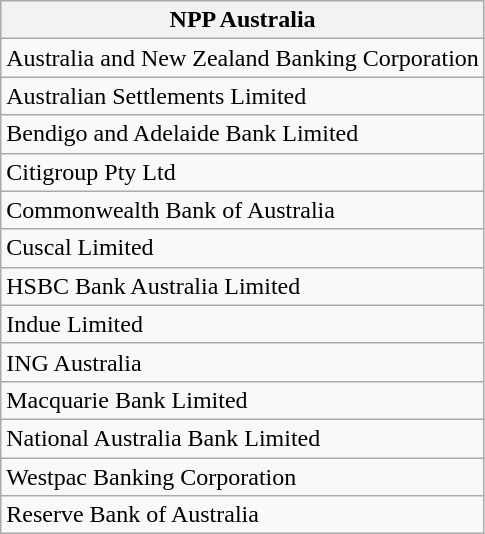<table class="wikitable sortable">
<tr>
<th>NPP Australia</th>
</tr>
<tr>
<td>Australia and New Zealand Banking Corporation</td>
</tr>
<tr>
<td>Australian Settlements Limited</td>
</tr>
<tr>
<td>Bendigo and Adelaide Bank Limited</td>
</tr>
<tr>
<td>Citigroup Pty Ltd</td>
</tr>
<tr>
<td>Commonwealth Bank of Australia</td>
</tr>
<tr>
<td>Cuscal Limited</td>
</tr>
<tr>
<td>HSBC Bank Australia Limited</td>
</tr>
<tr>
<td>Indue Limited</td>
</tr>
<tr>
<td>ING Australia</td>
</tr>
<tr>
<td>Macquarie Bank Limited</td>
</tr>
<tr>
<td>National Australia Bank Limited</td>
</tr>
<tr>
<td>Westpac Banking Corporation</td>
</tr>
<tr>
<td>Reserve Bank of Australia</td>
</tr>
</table>
